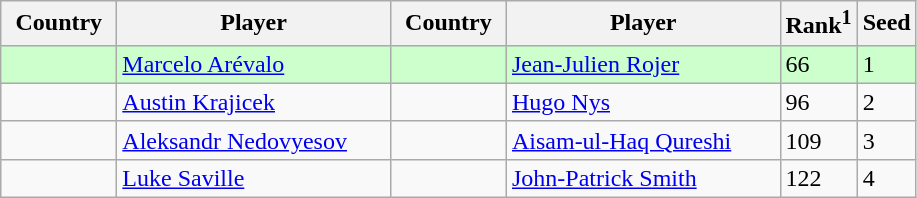<table class="sortable wikitable">
<tr>
<th width="70">Country</th>
<th width="175">Player</th>
<th width="70">Country</th>
<th width="175">Player</th>
<th>Rank<sup>1</sup></th>
<th>Seed</th>
</tr>
<tr bgcolor=#cfc>
<td></td>
<td><a href='#'>Marcelo Arévalo</a></td>
<td></td>
<td><a href='#'>Jean-Julien Rojer</a></td>
<td>66</td>
<td>1</td>
</tr>
<tr>
<td></td>
<td><a href='#'>Austin Krajicek</a></td>
<td></td>
<td><a href='#'>Hugo Nys</a></td>
<td>96</td>
<td>2</td>
</tr>
<tr>
<td></td>
<td><a href='#'>Aleksandr Nedovyesov</a></td>
<td></td>
<td><a href='#'>Aisam-ul-Haq Qureshi</a></td>
<td>109</td>
<td>3</td>
</tr>
<tr>
<td></td>
<td><a href='#'>Luke Saville</a></td>
<td></td>
<td><a href='#'>John-Patrick Smith</a></td>
<td>122</td>
<td>4</td>
</tr>
</table>
